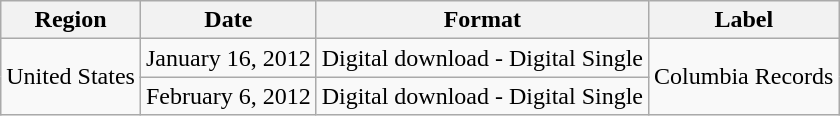<table class=wikitable>
<tr>
<th>Region</th>
<th>Date</th>
<th>Format</th>
<th>Label</th>
</tr>
<tr>
<td rowspan="2">United States</td>
<td>January 16, 2012</td>
<td>Digital download - Digital Single</td>
<td rowspan="2">Columbia Records</td>
</tr>
<tr>
<td>February 6, 2012</td>
<td>Digital download - Digital Single</td>
</tr>
</table>
